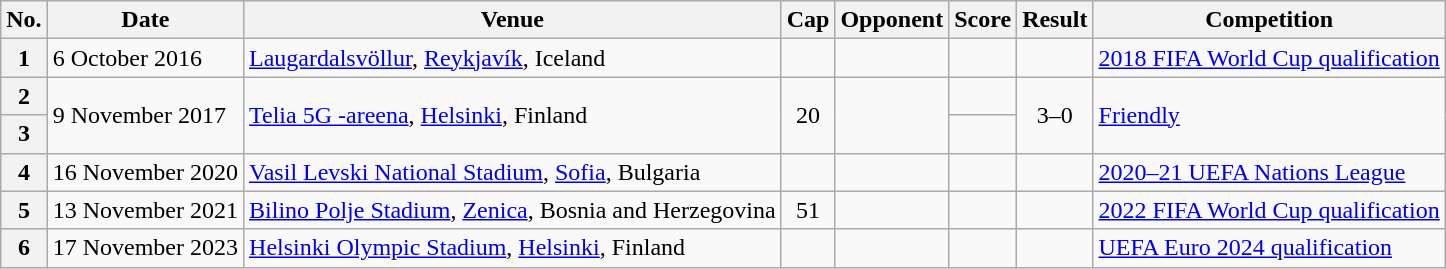<table class="wikitable sortable plainrowheaders">
<tr>
<th scope=col>No.</th>
<th scope=col data-sort-type=date>Date</th>
<th scope=col>Venue</th>
<th scope=col>Cap</th>
<th scope=col>Opponent</th>
<th scope=col>Score</th>
<th scope=col>Result</th>
<th scope=col>Competition</th>
</tr>
<tr>
<th scope=row>1</th>
<td>6 October 2016</td>
<td><a href='#'>Laugardalsvöllur</a>, <a href='#'>Reykjavík</a>, Iceland</td>
<td></td>
<td></td>
<td></td>
<td></td>
<td><a href='#'>2018 FIFA World Cup qualification</a></td>
</tr>
<tr>
<th scope=row>2</th>
<td rowspan=2>9 November 2017</td>
<td rowspan=2><a href='#'>Telia 5G -areena</a>, <a href='#'>Helsinki</a>, Finland</td>
<td rowspan=2 style="text-align:center;">20</td>
<td rowspan=2></td>
<td></td>
<td rowspan=2 style="text-align:center;">3–0</td>
<td rowspan=2><a href='#'>Friendly</a></td>
</tr>
<tr>
<th scope=row>3</th>
<td></td>
</tr>
<tr>
<th scope=row>4</th>
<td>16 November 2020</td>
<td><a href='#'>Vasil Levski National Stadium</a>, <a href='#'>Sofia</a>, Bulgaria</td>
<td></td>
<td></td>
<td></td>
<td></td>
<td><a href='#'>2020–21 UEFA Nations League</a></td>
</tr>
<tr>
<th scope=row>5</th>
<td>13 November 2021</td>
<td><a href='#'>Bilino Polje Stadium</a>, <a href='#'>Zenica</a>, Bosnia and Herzegovina</td>
<td style="text-align:center;">51</td>
<td></td>
<td></td>
<td></td>
<td><a href='#'>2022 FIFA World Cup qualification</a></td>
</tr>
<tr>
<th scope=row>6</th>
<td>17 November 2023</td>
<td><a href='#'>Helsinki Olympic Stadium</a>, <a href='#'>Helsinki</a>, Finland</td>
<td></td>
<td></td>
<td></td>
<td></td>
<td><a href='#'>UEFA Euro 2024 qualification</a></td>
</tr>
</table>
